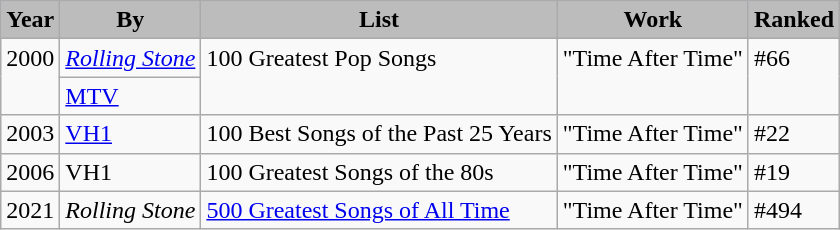<table class="wikitable">
<tr style="background:#b0c4de; text-align:center;">
<th style="background:#bcbcbc;">Year</th>
<th style="background:#bcbcbc;">By</th>
<th style="background:#bcbcbc;">List</th>
<th style="background:#bcbcbc;">Work</th>
<th style="background:#bcbcbc;">Ranked</th>
</tr>
<tr valign="top">
<td rowspan=2>2000</td>
<td><em><a href='#'>Rolling Stone</a></em></td>
<td rowspan=2>100 Greatest Pop Songs</td>
<td rowspan=2>"Time After Time"</td>
<td rowspan=2>#66</td>
</tr>
<tr valign="top">
<td><a href='#'>MTV</a></td>
</tr>
<tr valign="top">
<td>2003</td>
<td><a href='#'>VH1</a></td>
<td>100 Best Songs of the Past 25 Years</td>
<td>"Time After Time"</td>
<td>#22</td>
</tr>
<tr valign="top">
<td>2006</td>
<td>VH1</td>
<td>100 Greatest Songs of the 80s</td>
<td>"Time After Time"</td>
<td>#19</td>
</tr>
<tr valign="top">
<td>2021</td>
<td><em>Rolling Stone</em></td>
<td><a href='#'>500 Greatest Songs of All Time</a></td>
<td>"Time After Time"</td>
<td>#494</td>
</tr>
</table>
